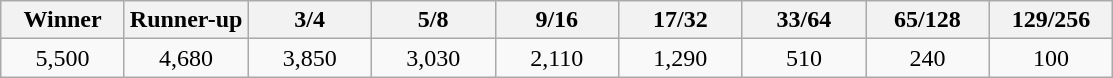<table class="wikitable">
<tr>
<th width=75>Winner</th>
<th width=75>Runner-up</th>
<th width=75>3/4</th>
<th width=75>5/8</th>
<th width=75>9/16</th>
<th width=75>17/32</th>
<th width=75>33/64</th>
<th width=75>65/128</th>
<th width=75>129/256</th>
</tr>
<tr>
<td align=center>5,500</td>
<td align=center>4,680</td>
<td align=center>3,850</td>
<td align=center>3,030</td>
<td align=center>2,110</td>
<td align=center>1,290</td>
<td align=center>510</td>
<td align=center>240</td>
<td align=center>100</td>
</tr>
</table>
